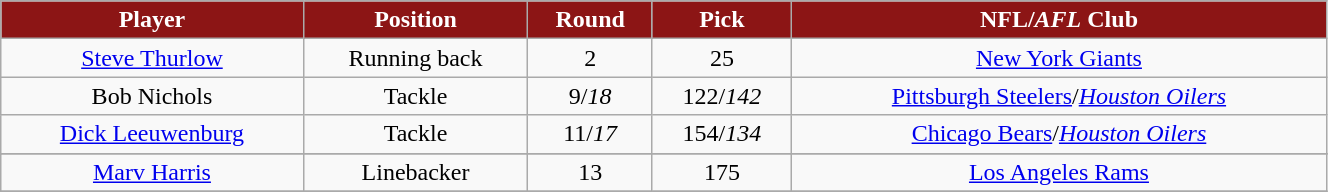<table class="wikitable" width="70%">
<tr align="center"  style="background: #8C1515;color:#FFFFFF;">
<td><strong>Player</strong></td>
<td><strong>Position</strong></td>
<td><strong>Round</strong></td>
<td><strong>Pick</strong></td>
<td><strong>NFL/<em>AFL</em> Club</strong></td>
</tr>
<tr align="center" bgcolor="">
<td><a href='#'>Steve Thurlow</a></td>
<td>Running back</td>
<td>2</td>
<td>25</td>
<td><a href='#'>New York Giants</a></td>
</tr>
<tr align="center" bgcolor="">
<td>Bob Nichols</td>
<td>Tackle</td>
<td>9/<em>18</em></td>
<td>122/<em>142</em></td>
<td><a href='#'>Pittsburgh Steelers</a>/<em><a href='#'>Houston Oilers</a></em></td>
</tr>
<tr align="center" bgcolor="">
<td><a href='#'>Dick Leeuwenburg</a></td>
<td>Tackle</td>
<td>11/<em>17</em></td>
<td>154/<em>134</em></td>
<td><a href='#'>Chicago Bears</a>/<em><a href='#'>Houston Oilers</a></em></td>
</tr>
<tr align="center" bgcolor="">
</tr>
<tr align="center" bgcolor="">
<td><a href='#'>Marv Harris</a></td>
<td>Linebacker</td>
<td>13</td>
<td>175</td>
<td><a href='#'>Los Angeles Rams</a></td>
</tr>
<tr align="center" bgcolor="">
</tr>
</table>
